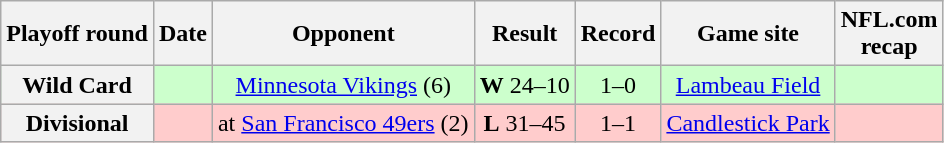<table class="wikitable" style="align=center">
<tr>
<th>Playoff round</th>
<th>Date</th>
<th>Opponent</th>
<th>Result</th>
<th>Record</th>
<th>Game site</th>
<th>NFL.com<br>recap</th>
</tr>
<tr style="background:#cfc; text-align:center;">
<th>Wild Card</th>
<td></td>
<td><a href='#'>Minnesota Vikings</a> (6)</td>
<td><strong>W</strong> 24–10</td>
<td>1–0</td>
<td><a href='#'>Lambeau Field</a></td>
<td></td>
</tr>
<tr style="background:#fcc; text-align:center;">
<th>Divisional</th>
<td></td>
<td>at <a href='#'>San Francisco 49ers</a> (2)</td>
<td><strong>L</strong> 31–45</td>
<td>1–1</td>
<td><a href='#'>Candlestick Park</a></td>
<td></td>
</tr>
</table>
